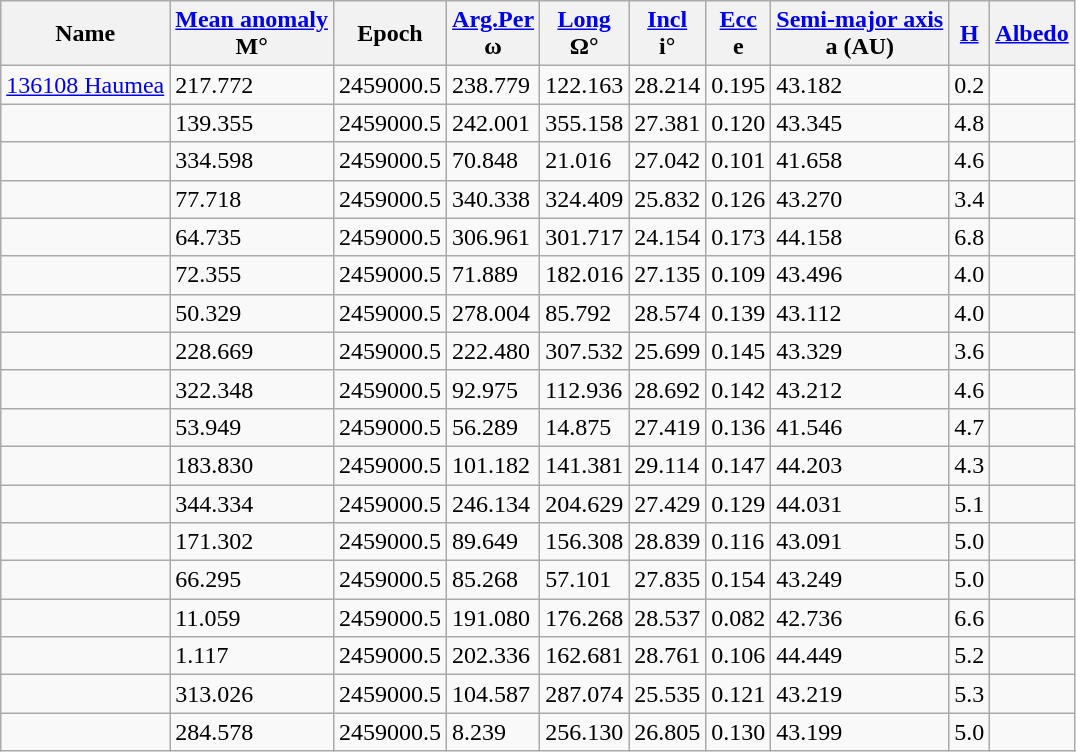<table class="wikitable sortable">
<tr>
<th>Name</th>
<th><a href='#'>Mean anomaly</a><br>M°</th>
<th>Epoch</th>
<th><a href='#'>Arg.Per</a><br>ω</th>
<th><a href='#'>Long</a><br>Ω°</th>
<th><a href='#'>Incl</a><br>i°</th>
<th><a href='#'>Ecc</a><br>e</th>
<th><a href='#'>Semi-major axis</a><br>a (AU)</th>
<th><a href='#'>H</a></th>
<th><a href='#'>Albedo</a></th>
</tr>
<tr>
<td><a href='#'>136108 Haumea</a></td>
<td>217.772</td>
<td>2459000.5</td>
<td>238.779</td>
<td>122.163</td>
<td>28.214</td>
<td>0.195</td>
<td>43.182</td>
<td>0.2</td>
<td></td>
</tr>
<tr>
<td></td>
<td>139.355</td>
<td>2459000.5</td>
<td>242.001</td>
<td>355.158</td>
<td>27.381</td>
<td>0.120</td>
<td>43.345</td>
<td>4.8</td>
<td></td>
</tr>
<tr>
<td></td>
<td>334.598</td>
<td>2459000.5</td>
<td>70.848</td>
<td>21.016</td>
<td>27.042</td>
<td>0.101</td>
<td>41.658</td>
<td>4.6</td>
<td></td>
</tr>
<tr>
<td></td>
<td>77.718</td>
<td>2459000.5</td>
<td>340.338</td>
<td>324.409</td>
<td>25.832</td>
<td>0.126</td>
<td>43.270</td>
<td>3.4</td>
<td></td>
</tr>
<tr>
<td></td>
<td>64.735</td>
<td>2459000.5</td>
<td>306.961</td>
<td>301.717</td>
<td>24.154</td>
<td>0.173</td>
<td>44.158</td>
<td>6.8</td>
<td></td>
</tr>
<tr>
<td></td>
<td>72.355</td>
<td>2459000.5</td>
<td>71.889</td>
<td>182.016</td>
<td>27.135</td>
<td>0.109</td>
<td>43.496</td>
<td>4.0</td>
<td></td>
</tr>
<tr>
<td></td>
<td>50.329</td>
<td>2459000.5</td>
<td>278.004</td>
<td>85.792</td>
<td>28.574</td>
<td>0.139</td>
<td>43.112</td>
<td>4.0</td>
<td></td>
</tr>
<tr>
<td></td>
<td>228.669</td>
<td>2459000.5</td>
<td>222.480</td>
<td>307.532</td>
<td>25.699</td>
<td>0.145</td>
<td>43.329</td>
<td>3.6</td>
<td></td>
</tr>
<tr>
<td></td>
<td>322.348</td>
<td>2459000.5</td>
<td>92.975</td>
<td>112.936</td>
<td>28.692</td>
<td>0.142</td>
<td>43.212</td>
<td>4.6</td>
<td></td>
</tr>
<tr>
<td></td>
<td>53.949</td>
<td>2459000.5</td>
<td>56.289</td>
<td>14.875</td>
<td>27.419</td>
<td>0.136</td>
<td>41.546</td>
<td>4.7</td>
<td></td>
</tr>
<tr>
<td></td>
<td>183.830</td>
<td>2459000.5</td>
<td>101.182</td>
<td>141.381</td>
<td>29.114</td>
<td>0.147</td>
<td>44.203</td>
<td>4.3</td>
<td></td>
</tr>
<tr>
<td></td>
<td>344.334</td>
<td>2459000.5</td>
<td>246.134</td>
<td>204.629</td>
<td>27.429</td>
<td>0.129</td>
<td>44.031</td>
<td>5.1</td>
<td></td>
</tr>
<tr>
<td></td>
<td>171.302</td>
<td>2459000.5</td>
<td>89.649</td>
<td>156.308</td>
<td>28.839</td>
<td>0.116</td>
<td>43.091</td>
<td>5.0</td>
<td></td>
</tr>
<tr>
<td></td>
<td>66.295</td>
<td>2459000.5</td>
<td>85.268</td>
<td>57.101</td>
<td>27.835</td>
<td>0.154</td>
<td>43.249</td>
<td>5.0</td>
<td></td>
</tr>
<tr>
<td></td>
<td>11.059</td>
<td>2459000.5</td>
<td>191.080</td>
<td>176.268</td>
<td>28.537</td>
<td>0.082</td>
<td>42.736</td>
<td>6.6</td>
<td></td>
</tr>
<tr>
<td></td>
<td>1.117</td>
<td>2459000.5</td>
<td>202.336</td>
<td>162.681</td>
<td>28.761</td>
<td>0.106</td>
<td>44.449</td>
<td>5.2</td>
<td></td>
</tr>
<tr>
<td></td>
<td>313.026</td>
<td>2459000.5</td>
<td>104.587</td>
<td>287.074</td>
<td>25.535</td>
<td>0.121</td>
<td>43.219</td>
<td>5.3</td>
<td></td>
</tr>
<tr>
<td></td>
<td>284.578</td>
<td>2459000.5</td>
<td>8.239</td>
<td>256.130</td>
<td>26.805</td>
<td>0.130</td>
<td>43.199</td>
<td>5.0</td>
<td></td>
</tr>
</table>
